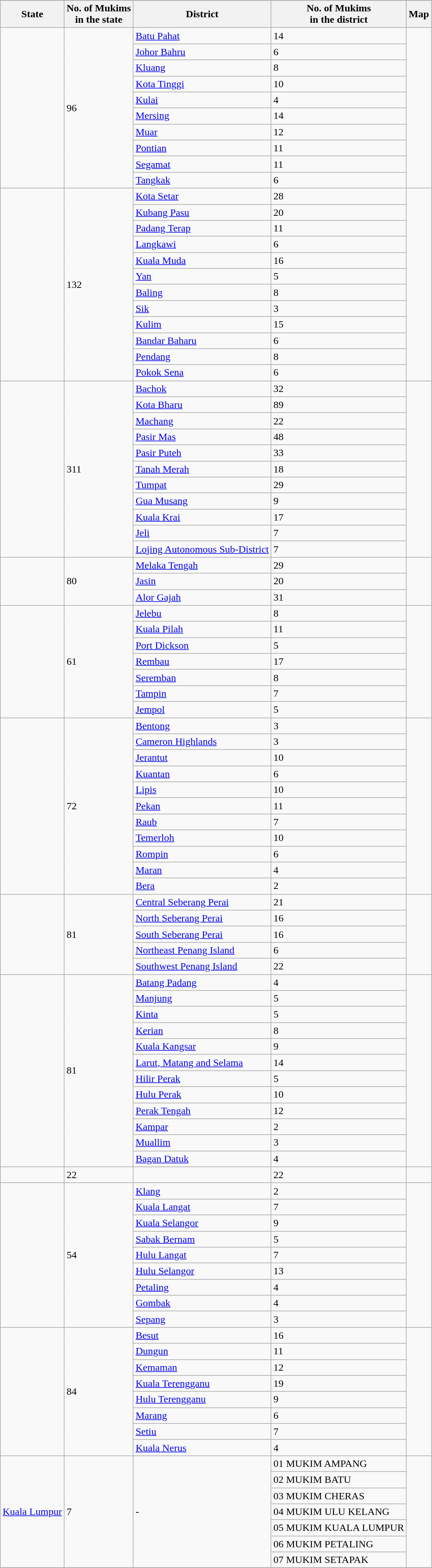<table class="wikitable">
<tr>
</tr>
<tr>
<th>State</th>
<th>No. of Mukims<br>in the state</th>
<th>District</th>
<th>No. of Mukims<br>in the district</th>
<th>Map</th>
</tr>
<tr>
<td rowspan="10"></td>
<td rowspan="10">96</td>
<td><a href='#'>Batu Pahat</a></td>
<td>14</td>
<td rowspan="10"></td>
</tr>
<tr>
<td><a href='#'>Johor Bahru</a></td>
<td>6</td>
</tr>
<tr>
<td><a href='#'>Kluang</a></td>
<td>8</td>
</tr>
<tr>
<td><a href='#'>Kota Tinggi</a></td>
<td>10</td>
</tr>
<tr>
<td><a href='#'>Kulai</a></td>
<td>4</td>
</tr>
<tr>
<td><a href='#'>Mersing</a></td>
<td>14</td>
</tr>
<tr>
<td><a href='#'>Muar</a></td>
<td>12</td>
</tr>
<tr>
<td><a href='#'>Pontian</a></td>
<td>11</td>
</tr>
<tr>
<td><a href='#'>Segamat</a></td>
<td>11</td>
</tr>
<tr>
<td><a href='#'>Tangkak</a></td>
<td>6</td>
</tr>
<tr>
<td rowspan="12"></td>
<td rowspan="12">132</td>
<td><a href='#'>Kota Setar</a></td>
<td>28</td>
<td rowspan="12"></td>
</tr>
<tr>
<td><a href='#'>Kubang Pasu</a></td>
<td>20</td>
</tr>
<tr>
<td><a href='#'>Padang Terap</a></td>
<td>11</td>
</tr>
<tr>
<td><a href='#'>Langkawi</a></td>
<td>6</td>
</tr>
<tr>
<td><a href='#'>Kuala Muda</a></td>
<td>16</td>
</tr>
<tr>
<td><a href='#'>Yan</a></td>
<td>5</td>
</tr>
<tr>
<td><a href='#'>Baling</a></td>
<td>8</td>
</tr>
<tr>
<td><a href='#'>Sik</a></td>
<td>3</td>
</tr>
<tr>
<td><a href='#'>Kulim</a></td>
<td>15</td>
</tr>
<tr>
<td><a href='#'>Bandar Baharu</a></td>
<td>6</td>
</tr>
<tr>
<td><a href='#'>Pendang</a></td>
<td>8</td>
</tr>
<tr>
<td><a href='#'>Pokok Sena</a></td>
<td>6</td>
</tr>
<tr>
<td rowspan="11"></td>
<td rowspan="11">311</td>
<td><a href='#'>Bachok</a></td>
<td>32</td>
<td rowspan="11"></td>
</tr>
<tr>
<td><a href='#'>Kota Bharu</a></td>
<td>89</td>
</tr>
<tr>
<td><a href='#'>Machang</a></td>
<td>22</td>
</tr>
<tr>
<td><a href='#'>Pasir Mas</a></td>
<td>48</td>
</tr>
<tr>
<td><a href='#'>Pasir Puteh</a></td>
<td>33</td>
</tr>
<tr>
<td><a href='#'>Tanah Merah</a></td>
<td>18</td>
</tr>
<tr>
<td><a href='#'>Tumpat</a></td>
<td>29</td>
</tr>
<tr>
<td><a href='#'>Gua Musang</a></td>
<td>9</td>
</tr>
<tr>
<td><a href='#'>Kuala Krai</a></td>
<td>17</td>
</tr>
<tr>
<td><a href='#'>Jeli</a></td>
<td>7</td>
</tr>
<tr>
<td><a href='#'>Lojing Autonomous Sub-District</a></td>
<td>7</td>
</tr>
<tr>
<td rowspan="3"></td>
<td rowspan="3">80</td>
<td><a href='#'>Melaka Tengah</a></td>
<td>29</td>
<td rowspan="3"></td>
</tr>
<tr>
<td><a href='#'>Jasin</a></td>
<td>20</td>
</tr>
<tr>
<td><a href='#'>Alor Gajah</a></td>
<td>31</td>
</tr>
<tr>
<td rowspan="7"></td>
<td rowspan="7">61</td>
<td><a href='#'>Jelebu</a></td>
<td>8</td>
<td rowspan="7"></td>
</tr>
<tr>
<td><a href='#'>Kuala Pilah</a></td>
<td>11</td>
</tr>
<tr>
<td><a href='#'>Port Dickson</a></td>
<td>5</td>
</tr>
<tr>
<td><a href='#'>Rembau</a></td>
<td>17</td>
</tr>
<tr>
<td><a href='#'>Seremban</a></td>
<td>8</td>
</tr>
<tr>
<td><a href='#'>Tampin</a></td>
<td>7</td>
</tr>
<tr>
<td><a href='#'>Jempol</a></td>
<td>5</td>
</tr>
<tr>
<td rowspan="11"></td>
<td rowspan="11">72</td>
<td><a href='#'>Bentong</a></td>
<td>3</td>
<td rowspan="11"></td>
</tr>
<tr>
<td><a href='#'>Cameron Highlands</a></td>
<td>3</td>
</tr>
<tr>
<td><a href='#'>Jerantut</a></td>
<td>10</td>
</tr>
<tr>
<td><a href='#'>Kuantan</a></td>
<td>6</td>
</tr>
<tr>
<td><a href='#'>Lipis</a></td>
<td>10</td>
</tr>
<tr>
<td><a href='#'>Pekan</a></td>
<td>11</td>
</tr>
<tr>
<td><a href='#'>Raub</a></td>
<td>7</td>
</tr>
<tr>
<td><a href='#'>Temerloh</a></td>
<td>10</td>
</tr>
<tr>
<td><a href='#'>Rompin</a></td>
<td>6</td>
</tr>
<tr>
<td><a href='#'>Maran</a></td>
<td>4</td>
</tr>
<tr>
<td><a href='#'>Bera</a></td>
<td>2</td>
</tr>
<tr>
<td rowspan="5"></td>
<td rowspan="5">81</td>
<td><a href='#'>Central Seberang Perai</a></td>
<td>21</td>
<td rowspan="5"></td>
</tr>
<tr>
<td><a href='#'>North Seberang Perai</a></td>
<td>16</td>
</tr>
<tr>
<td><a href='#'>South Seberang Perai</a></td>
<td>16</td>
</tr>
<tr>
<td><a href='#'>Northeast Penang Island</a></td>
<td>6</td>
</tr>
<tr>
<td><a href='#'>Southwest Penang Island</a></td>
<td>22</td>
</tr>
<tr>
<td rowspan="12"></td>
<td rowspan="12">81</td>
<td><a href='#'>Batang Padang</a></td>
<td>4</td>
<td rowspan="12"></td>
</tr>
<tr>
<td><a href='#'>Manjung</a></td>
<td>5</td>
</tr>
<tr>
<td><a href='#'>Kinta</a></td>
<td>5</td>
</tr>
<tr>
<td><a href='#'>Kerian</a></td>
<td>8</td>
</tr>
<tr>
<td><a href='#'>Kuala Kangsar</a></td>
<td>9</td>
</tr>
<tr>
<td><a href='#'>Larut, Matang and Selama</a></td>
<td>14</td>
</tr>
<tr>
<td><a href='#'>Hilir Perak</a></td>
<td>5</td>
</tr>
<tr>
<td><a href='#'>Hulu Perak</a></td>
<td>10</td>
</tr>
<tr>
<td><a href='#'>Perak Tengah</a></td>
<td>12</td>
</tr>
<tr>
<td><a href='#'>Kampar</a></td>
<td>2</td>
</tr>
<tr>
<td><a href='#'>Muallim</a></td>
<td>3</td>
</tr>
<tr>
<td><a href='#'>Bagan Datuk</a></td>
<td>4</td>
</tr>
<tr>
<td></td>
<td>22</td>
<td></td>
<td>22</td>
<td></td>
</tr>
<tr>
<td rowspan="9"></td>
<td rowspan="9">54</td>
<td><a href='#'>Klang</a></td>
<td>2</td>
<td rowspan="9"></td>
</tr>
<tr>
<td><a href='#'>Kuala Langat</a></td>
<td>7</td>
</tr>
<tr>
<td><a href='#'>Kuala Selangor</a></td>
<td>9</td>
</tr>
<tr>
<td><a href='#'>Sabak Bernam</a></td>
<td>5</td>
</tr>
<tr>
<td><a href='#'>Hulu Langat</a></td>
<td>7</td>
</tr>
<tr>
<td><a href='#'>Hulu Selangor</a></td>
<td>13</td>
</tr>
<tr>
<td><a href='#'>Petaling</a></td>
<td>4</td>
</tr>
<tr>
<td><a href='#'>Gombak</a></td>
<td>4</td>
</tr>
<tr>
<td><a href='#'>Sepang</a></td>
<td>3</td>
</tr>
<tr>
<td rowspan="8"></td>
<td rowspan="8">84</td>
<td><a href='#'>Besut</a></td>
<td>16</td>
<td rowspan="8"></td>
</tr>
<tr>
<td><a href='#'>Dungun</a></td>
<td>11</td>
</tr>
<tr>
<td><a href='#'>Kemaman</a></td>
<td>12</td>
</tr>
<tr>
<td><a href='#'>Kuala Terengganu</a></td>
<td>19</td>
</tr>
<tr>
<td><a href='#'>Hulu Terengganu</a></td>
<td>9</td>
</tr>
<tr>
<td><a href='#'>Marang</a></td>
<td>6</td>
</tr>
<tr>
<td><a href='#'>Setiu</a></td>
<td>7</td>
</tr>
<tr>
<td><a href='#'>Kuala Nerus</a></td>
<td>4</td>
</tr>
<tr>
<td rowspan="7"> <a href='#'>Kuala Lumpur</a></td>
<td rowspan="7">7</td>
<td rowspan="7">-</td>
<td>01 MUKIM AMPANG</td>
<td rowspan="7"></td>
</tr>
<tr>
<td>02 MUKIM BATU</td>
</tr>
<tr>
<td>03 MUKIM CHERAS</td>
</tr>
<tr>
<td>04 MUKIM ULU KELANG</td>
</tr>
<tr>
<td>05 MUKIM KUALA LUMPUR</td>
</tr>
<tr>
<td>06 MUKIM PETALING</td>
</tr>
<tr>
<td>07 MUKIM SETAPAK</td>
</tr>
<tr>
</tr>
</table>
